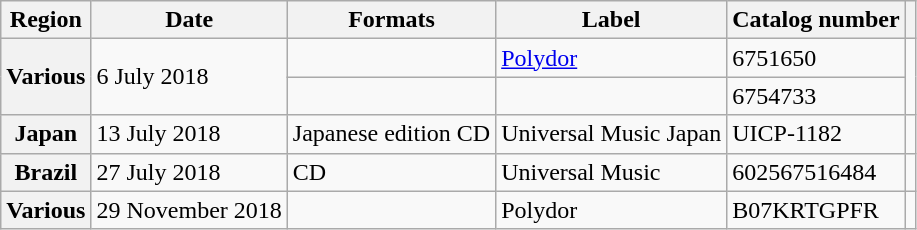<table class="wikitable plainrowheaders">
<tr>
<th scope="col">Region</th>
<th scope="col">Date</th>
<th scope="col">Formats</th>
<th scope="col">Label</th>
<th scope="col">Catalog number</th>
<th scope="col"></th>
</tr>
<tr>
<th scope="row" rowspan="2">Various</th>
<td rowspan="2">6 July 2018</td>
<td></td>
<td><a href='#'>Polydor</a></td>
<td>6751650</td>
<td style="text-align:center;" rowspan="2"></td>
</tr>
<tr>
<td></td>
<td></td>
<td>6754733</td>
</tr>
<tr>
<th scope="row">Japan</th>
<td>13 July 2018</td>
<td>Japanese edition CD</td>
<td>Universal Music Japan</td>
<td>UICP-1182</td>
<td style="text-align:center;"></td>
</tr>
<tr>
<th scope="row">Brazil</th>
<td>27 July 2018</td>
<td>CD</td>
<td>Universal Music</td>
<td>602567516484</td>
<td style="text-align:center;"></td>
</tr>
<tr>
<th scope="row">Various</th>
<td>29 November 2018</td>
<td></td>
<td>Polydor</td>
<td>B07KRTGPFR</td>
<td style="text-align:center;"></td>
</tr>
</table>
